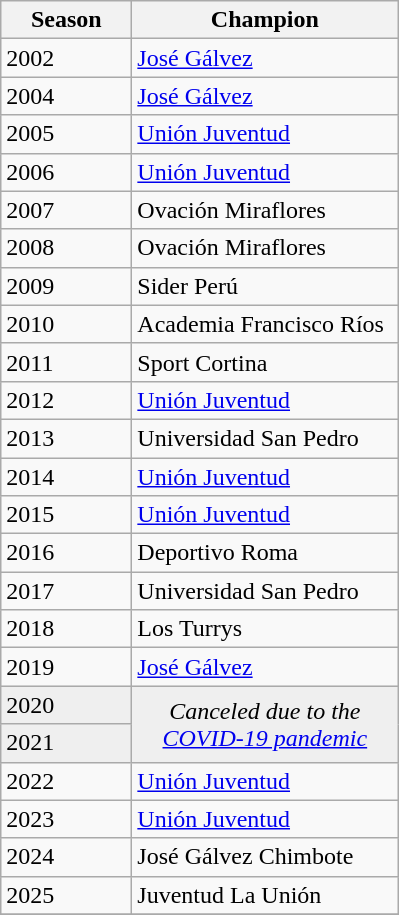<table class="wikitable sortable">
<tr>
<th width=80px>Season</th>
<th width=170px>Champion</th>
</tr>
<tr>
<td>2002</td>
<td><a href='#'>José Gálvez</a></td>
</tr>
<tr>
<td>2004</td>
<td><a href='#'>José Gálvez</a></td>
</tr>
<tr>
<td>2005</td>
<td><a href='#'>Unión Juventud</a></td>
</tr>
<tr>
<td>2006</td>
<td><a href='#'>Unión Juventud</a></td>
</tr>
<tr>
<td>2007</td>
<td>Ovación Miraflores</td>
</tr>
<tr>
<td>2008</td>
<td>Ovación Miraflores</td>
</tr>
<tr>
<td>2009</td>
<td>Sider Perú</td>
</tr>
<tr>
<td>2010</td>
<td>Academia Francisco Ríos</td>
</tr>
<tr>
<td>2011</td>
<td>Sport Cortina</td>
</tr>
<tr>
<td>2012</td>
<td><a href='#'>Unión Juventud</a></td>
</tr>
<tr>
<td>2013</td>
<td>Universidad San Pedro</td>
</tr>
<tr>
<td>2014</td>
<td><a href='#'>Unión Juventud</a></td>
</tr>
<tr>
<td>2015</td>
<td><a href='#'>Unión Juventud</a></td>
</tr>
<tr>
<td>2016</td>
<td>Deportivo Roma</td>
</tr>
<tr>
<td>2017</td>
<td>Universidad San Pedro</td>
</tr>
<tr>
<td>2018</td>
<td>Los Turrys</td>
</tr>
<tr>
<td>2019</td>
<td><a href='#'>José Gálvez</a></td>
</tr>
<tr bgcolor=#efefef>
<td>2020</td>
<td rowspan=2 colspan="1" align=center><em>Canceled due to the <a href='#'>COVID-19 pandemic</a></em></td>
</tr>
<tr bgcolor=#efefef>
<td>2021</td>
</tr>
<tr>
<td>2022</td>
<td><a href='#'>Unión Juventud</a></td>
</tr>
<tr>
<td>2023</td>
<td><a href='#'>Unión Juventud</a></td>
</tr>
<tr>
<td>2024</td>
<td>José Gálvez Chimbote</td>
</tr>
<tr>
<td>2025</td>
<td>Juventud La Unión</td>
</tr>
<tr>
</tr>
</table>
